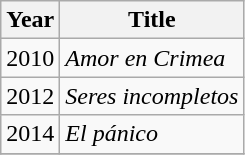<table class="wikitable sortable">
<tr>
<th>Year</th>
<th>Title</th>
</tr>
<tr>
<td>2010</td>
<td><em>Amor en Crimea</em></td>
</tr>
<tr>
<td>2012</td>
<td><em>Seres incompletos</em></td>
</tr>
<tr>
<td>2014</td>
<td><em>El pánico</em></td>
</tr>
<tr>
</tr>
</table>
